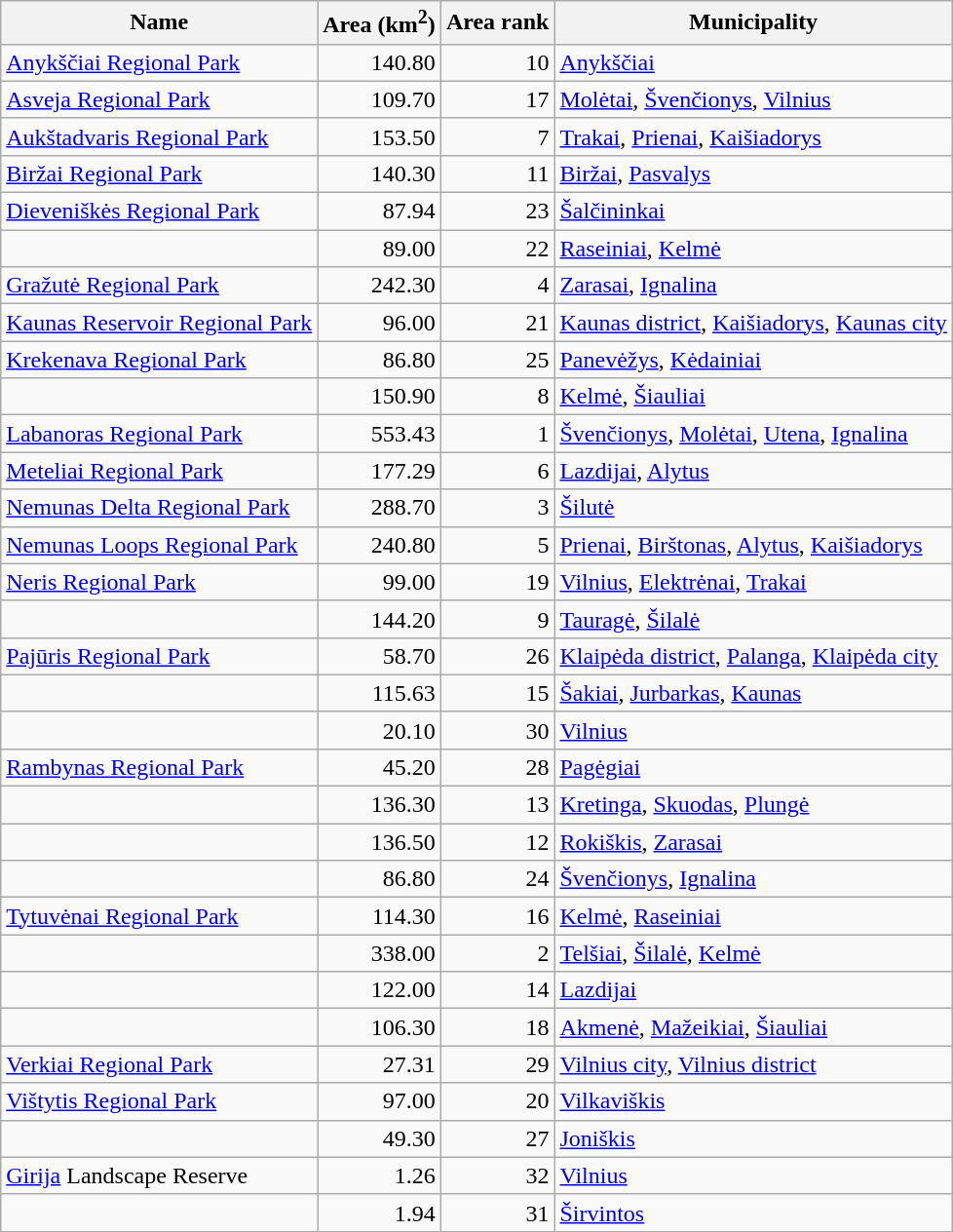<table class="wikitable sortable">
<tr>
<th>Name</th>
<th>Area (km<sup>2</sup>)</th>
<th>Area rank</th>
<th>Municipality</th>
</tr>
<tr>
<td><a href='#'>Anykščiai Regional Park</a></td>
<td align="right">140.80</td>
<td align="right">10</td>
<td><a href='#'>Anykščiai</a></td>
</tr>
<tr>
<td><a href='#'>Asveja Regional Park</a></td>
<td align="right">109.70</td>
<td align="right">17</td>
<td><a href='#'>Molėtai</a>, <a href='#'>Švenčionys</a>, <a href='#'>Vilnius</a></td>
</tr>
<tr>
<td><a href='#'>Aukštadvaris Regional Park</a></td>
<td align="right">153.50</td>
<td align="right">7</td>
<td><a href='#'>Trakai</a>, <a href='#'>Prienai</a>, <a href='#'>Kaišiadorys</a></td>
</tr>
<tr>
<td><a href='#'>Biržai Regional Park</a></td>
<td align="right">140.30</td>
<td align="right">11</td>
<td><a href='#'>Biržai</a>, <a href='#'>Pasvalys</a></td>
</tr>
<tr>
<td><a href='#'>Dieveniškės Regional Park</a></td>
<td align="right">87.94</td>
<td align="right">23</td>
<td><a href='#'>Šalčininkai</a></td>
</tr>
<tr>
<td></td>
<td align="right">89.00</td>
<td align="right">22</td>
<td><a href='#'>Raseiniai</a>, <a href='#'>Kelmė</a></td>
</tr>
<tr>
<td><a href='#'>Gražutė Regional Park</a></td>
<td align="right">242.30</td>
<td align="right">4</td>
<td><a href='#'>Zarasai</a>, <a href='#'>Ignalina</a></td>
</tr>
<tr>
<td><a href='#'>Kaunas Reservoir Regional Park</a></td>
<td align="right">96.00</td>
<td align="right">21</td>
<td><a href='#'>Kaunas district</a>, <a href='#'>Kaišiadorys</a>, <a href='#'>Kaunas city</a></td>
</tr>
<tr>
<td><a href='#'>Krekenava Regional Park</a></td>
<td align="right">86.80</td>
<td align="right">25</td>
<td><a href='#'>Panevėžys</a>, <a href='#'>Kėdainiai</a></td>
</tr>
<tr>
<td></td>
<td align="right">150.90</td>
<td align="right">8</td>
<td><a href='#'>Kelmė</a>, <a href='#'>Šiauliai</a></td>
</tr>
<tr>
<td><a href='#'>Labanoras Regional Park</a></td>
<td align="right">553.43</td>
<td align="right">1</td>
<td><a href='#'>Švenčionys</a>, <a href='#'>Molėtai</a>, <a href='#'>Utena</a>, <a href='#'>Ignalina</a></td>
</tr>
<tr>
<td><a href='#'>Meteliai Regional Park</a></td>
<td align="right">177.29</td>
<td align="right">6</td>
<td><a href='#'>Lazdijai</a>, <a href='#'>Alytus</a></td>
</tr>
<tr>
<td><a href='#'>Nemunas Delta Regional Park</a></td>
<td align="right">288.70</td>
<td align="right">3</td>
<td><a href='#'>Šilutė</a></td>
</tr>
<tr>
<td><a href='#'>Nemunas Loops Regional Park</a></td>
<td align="right">240.80</td>
<td align="right">5</td>
<td><a href='#'>Prienai</a>, <a href='#'>Birštonas</a>, <a href='#'>Alytus</a>, <a href='#'>Kaišiadorys</a></td>
</tr>
<tr>
<td><a href='#'>Neris Regional Park</a></td>
<td align="right">99.00</td>
<td align="right">19</td>
<td><a href='#'>Vilnius</a>, <a href='#'>Elektrėnai</a>, <a href='#'>Trakai</a></td>
</tr>
<tr>
<td></td>
<td align="right">144.20</td>
<td align="right">9</td>
<td><a href='#'>Tauragė</a>, <a href='#'>Šilalė</a></td>
</tr>
<tr>
<td><a href='#'>Pajūris Regional Park</a></td>
<td align="right">58.70</td>
<td align="right">26</td>
<td><a href='#'>Klaipėda district</a>, <a href='#'>Palanga</a>, <a href='#'>Klaipėda city</a></td>
</tr>
<tr>
<td></td>
<td align="right">115.63</td>
<td align="right">15</td>
<td><a href='#'>Šakiai</a>, <a href='#'>Jurbarkas</a>, <a href='#'>Kaunas</a></td>
</tr>
<tr>
<td></td>
<td align="right">20.10</td>
<td align="right">30</td>
<td><a href='#'>Vilnius</a></td>
</tr>
<tr>
<td><a href='#'>Rambynas Regional Park</a></td>
<td align="right">45.20</td>
<td align="right">28</td>
<td><a href='#'>Pagėgiai</a></td>
</tr>
<tr>
<td></td>
<td align="right">136.30</td>
<td align="right">13</td>
<td><a href='#'>Kretinga</a>, <a href='#'>Skuodas</a>, <a href='#'>Plungė</a></td>
</tr>
<tr>
<td></td>
<td align="right">136.50</td>
<td align="right">12</td>
<td><a href='#'>Rokiškis</a>, <a href='#'>Zarasai</a></td>
</tr>
<tr>
<td></td>
<td align="right">86.80</td>
<td align="right">24</td>
<td><a href='#'>Švenčionys</a>, <a href='#'>Ignalina</a></td>
</tr>
<tr>
<td><a href='#'>Tytuvėnai Regional Park</a></td>
<td align="right">114.30</td>
<td align="right">16</td>
<td><a href='#'>Kelmė</a>, <a href='#'>Raseiniai</a></td>
</tr>
<tr>
<td></td>
<td align="right">338.00</td>
<td align="right">2</td>
<td><a href='#'>Telšiai</a>, <a href='#'>Šilalė</a>, <a href='#'>Kelmė</a></td>
</tr>
<tr>
<td></td>
<td align="right">122.00</td>
<td align="right">14</td>
<td><a href='#'>Lazdijai</a></td>
</tr>
<tr>
<td></td>
<td align="right">106.30</td>
<td align="right">18</td>
<td><a href='#'>Akmenė</a>, <a href='#'>Mažeikiai</a>, <a href='#'>Šiauliai</a></td>
</tr>
<tr>
<td><a href='#'>Verkiai Regional Park</a></td>
<td align="right">27.31</td>
<td align="right">29</td>
<td><a href='#'>Vilnius city</a>, <a href='#'>Vilnius district</a></td>
</tr>
<tr>
<td><a href='#'>Vištytis Regional Park</a></td>
<td align="right">97.00</td>
<td align="right">20</td>
<td><a href='#'>Vilkaviškis</a></td>
</tr>
<tr>
<td></td>
<td align="right">49.30</td>
<td align="right">27</td>
<td><a href='#'>Joniškis</a></td>
</tr>
<tr>
<td><a href='#'>Girija</a> Landscape Reserve </td>
<td align="right">1.26</td>
<td align="right">32</td>
<td><a href='#'>Vilnius</a></td>
</tr>
<tr>
<td></td>
<td align="right">1.94</td>
<td align="right">31</td>
<td><a href='#'>Širvintos</a></td>
</tr>
</table>
